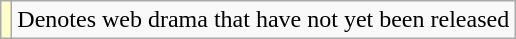<table class="wikitable">
<tr>
<td style="background:#ffc;"></td>
<td>Denotes web drama that have not yet been released</td>
</tr>
</table>
